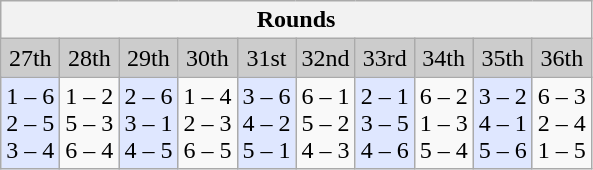<table class="wikitable">
<tr>
<th colspan="10">Rounds</th>
</tr>
<tr>
<td align="center" bgcolor="#CCCCCC">27th</td>
<td align="center" bgcolor="#CCCCCC">28th</td>
<td align="center" bgcolor="#CCCCCC">29th</td>
<td align="center" bgcolor="#CCCCCC">30th</td>
<td align="center" bgcolor="#CCCCCC">31st</td>
<td align="center" bgcolor="#CCCCCC">32nd</td>
<td align="center" bgcolor="#CCCCCC">33rd</td>
<td align="center" bgcolor="#CCCCCC">34th</td>
<td align="center" bgcolor="#CCCCCC">35th</td>
<td align="center" bgcolor="#CCCCCC">36th</td>
</tr>
<tr>
<td align="center" bgcolor="#DFE7FF">1 – 6<br>2 – 5<br>3 – 4</td>
<td align="center">1 – 2<br>5 – 3<br>6 – 4</td>
<td align="center" bgcolor="#DFE7FF">2 – 6<br>3 – 1<br>4 – 5</td>
<td align="center">1 – 4<br>2 – 3<br>6 – 5</td>
<td align="center" bgcolor="#DFE7FF">3 – 6<br>4 – 2<br>5 – 1</td>
<td align="center">6 – 1<br>5 – 2<br>4 – 3</td>
<td align="center" bgcolor="#DFE7FF">2 – 1<br>3 – 5<br>4 – 6</td>
<td align="center">6 – 2<br>1 – 3<br>5 – 4</td>
<td align="center" bgcolor="#DFE7FF">3 – 2<br>4 – 1<br>5 – 6</td>
<td align="center">6 – 3<br>2 – 4<br>1 – 5</td>
</tr>
</table>
